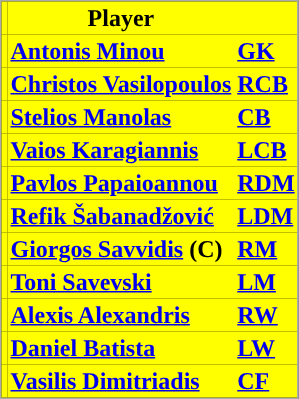<table class="toccolours" border="0" cellpadding="2" cellspacing="0" align="center" style="margin: 0.5em 0 1em 1em; background: #000000; border: 1px #aaaaaa solid;">
<tr bgcolor=#FFFF00>
<th></th>
<th>Player</th>
<th></th>
</tr>
<tr bgcolor=#FFFF00>
<td></td>
<td><a href='#'><span><strong>Antonis Minou</strong></span></a></td>
<td><a href='#'><strong>GK</strong></a></td>
</tr>
<tr bgcolor=#FFFF00>
<td></td>
<td><a href='#'><span><strong>Christos Vasilopoulos</strong></span></a></td>
<td><a href='#'><strong>RCB</strong></a></td>
</tr>
<tr bgcolor=#FFFF00>
<td></td>
<td><a href='#'><span><strong>Stelios Manolas</strong></span></a></td>
<td><a href='#'><strong>CB</strong></a></td>
</tr>
<tr bgcolor=#FFFF00>
<td></td>
<td><a href='#'><span><strong>Vaios Karagiannis</strong></span></a></td>
<td><a href='#'><strong>LCB</strong></a></td>
</tr>
<tr bgcolor=#FFFF00>
<td></td>
<td><a href='#'><span><strong>Pavlos Papaioannou</strong></span></a></td>
<td><a href='#'><strong>RDM</strong></a></td>
</tr>
<tr bgcolor=#FFFF00>
<td></td>
<td><a href='#'><span><strong>Refik Šabanadžović</strong></span></a></td>
<td><a href='#'><strong>LDM</strong></a></td>
</tr>
<tr bgcolor=#FFFF00>
<td></td>
<td><a href='#'><span><strong>Giorgos Savvidis</strong></span></a> <strong>(C)</strong></td>
<td><a href='#'><strong>RM</strong></a></td>
</tr>
<tr bgcolor=#FFFF00>
<td></td>
<td><a href='#'><span><strong>Toni Savevski</strong></span></a></td>
<td><a href='#'><strong>LM</strong></a></td>
</tr>
<tr bgcolor=#FFFF00>
<td></td>
<td><a href='#'><span><strong>Alexis Alexandris</strong></span></a></td>
<td><a href='#'><strong>RW</strong></a></td>
</tr>
<tr bgcolor=#FFFF00>
<td></td>
<td><a href='#'><span><strong>Daniel Batista</strong></span></a></td>
<td><a href='#'><strong>LW</strong></a></td>
</tr>
<tr bgcolor=#FFFF00>
<td></td>
<td><a href='#'><span><strong>Vasilis Dimitriadis</strong></span></a></td>
<td><a href='#'><strong>CF</strong></a></td>
</tr>
</table>
